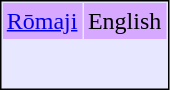<table cellpadding="3" cellspacing="1" style="margin:auto; border:1px solid black; background:#e7e8ff;">
<tr style="text-align:center; background:#d7a8ff;">
<td><a href='#'>Rōmaji</a></td>
<td>English</td>
</tr>
<tr valign=top>
<td><br></td>
<td><br></td>
</tr>
<tr>
<td colspan=2></td>
</tr>
</table>
